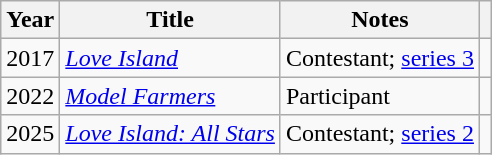<table class="wikitable">
<tr>
<th>Year</th>
<th>Title</th>
<th>Notes</th>
<th></th>
</tr>
<tr>
<td>2017</td>
<td><em><a href='#'>Love Island</a></em></td>
<td>Contestant; <a href='#'>series 3</a></td>
<td align="center"></td>
</tr>
<tr>
<td>2022</td>
<td><em><a href='#'>Model Farmers</a></em></td>
<td>Participant</td>
<td align="center"></td>
</tr>
<tr>
<td>2025</td>
<td><em><a href='#'>Love Island: All Stars</a></em></td>
<td>Contestant; <a href='#'>series 2</a></td>
<td align="center"></td>
</tr>
</table>
